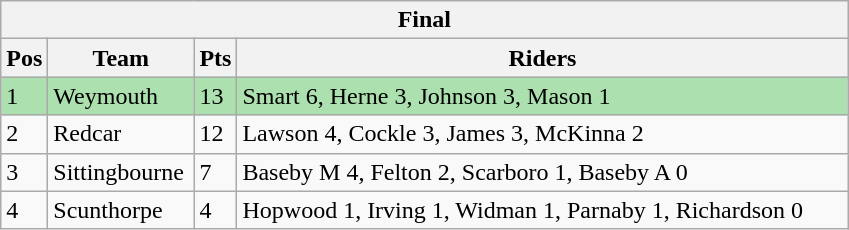<table class="wikitable">
<tr>
<th colspan="4">Final</th>
</tr>
<tr>
<th width=20>Pos</th>
<th width=90>Team</th>
<th width=20>Pts</th>
<th width=400>Riders</th>
</tr>
<tr style="background:#ACE1AF;">
<td>1</td>
<td align=left>Weymouth</td>
<td>13</td>
<td>Smart 6, Herne 3, Johnson 3, Mason 1</td>
</tr>
<tr>
<td>2</td>
<td align=left>Redcar</td>
<td>12</td>
<td>Lawson 4, Cockle 3, James 3, McKinna 2</td>
</tr>
<tr>
<td>3</td>
<td align=left>Sittingbourne</td>
<td>7</td>
<td>Baseby M 4, Felton 2, Scarboro 1, Baseby A 0</td>
</tr>
<tr>
<td>4</td>
<td align=left>Scunthorpe</td>
<td>4</td>
<td>Hopwood 1, Irving 1, Widman 1, Parnaby 1, Richardson 0</td>
</tr>
</table>
